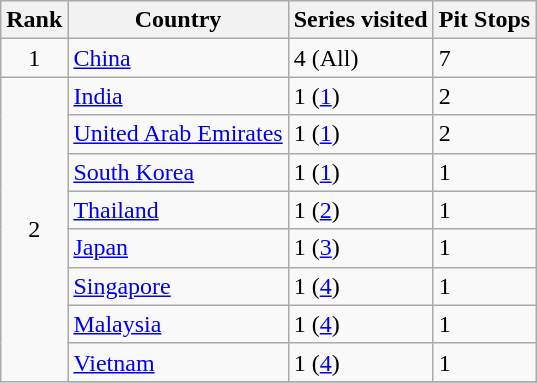<table class="wikitable">
<tr>
<th>Rank</th>
<th>Country</th>
<th>Series visited</th>
<th>Pit Stops</th>
</tr>
<tr>
<td style="text-align:center;">1</td>
<td><a href='#'>China</a></td>
<td>4 (All)</td>
<td>7</td>
</tr>
<tr>
<td rowspan="14" style="text-align:center;">2</td>
<td><a href='#'>India</a></td>
<td>1 (<a href='#'>1</a>)</td>
<td>2</td>
</tr>
<tr>
<td><a href='#'>United Arab Emirates</a></td>
<td>1 (<a href='#'>1</a>)</td>
<td>2</td>
</tr>
<tr>
<td><a href='#'>South Korea</a></td>
<td>1 (<a href='#'>1</a>)</td>
<td>1</td>
</tr>
<tr>
<td><a href='#'>Thailand</a></td>
<td>1 (<a href='#'>2</a>)</td>
<td>1</td>
</tr>
<tr>
<td><a href='#'>Japan</a></td>
<td>1 (<a href='#'>3</a>)</td>
<td>1</td>
</tr>
<tr>
<td><a href='#'>Singapore</a></td>
<td>1 (<a href='#'>4</a>)</td>
<td>1</td>
</tr>
<tr>
<td><a href='#'>Malaysia</a></td>
<td>1 (<a href='#'>4</a>)</td>
<td>1</td>
</tr>
<tr>
<td><a href='#'>Vietnam</a></td>
<td>1 (<a href='#'>4</a>)</td>
<td>1</td>
</tr>
<tr>
</tr>
</table>
